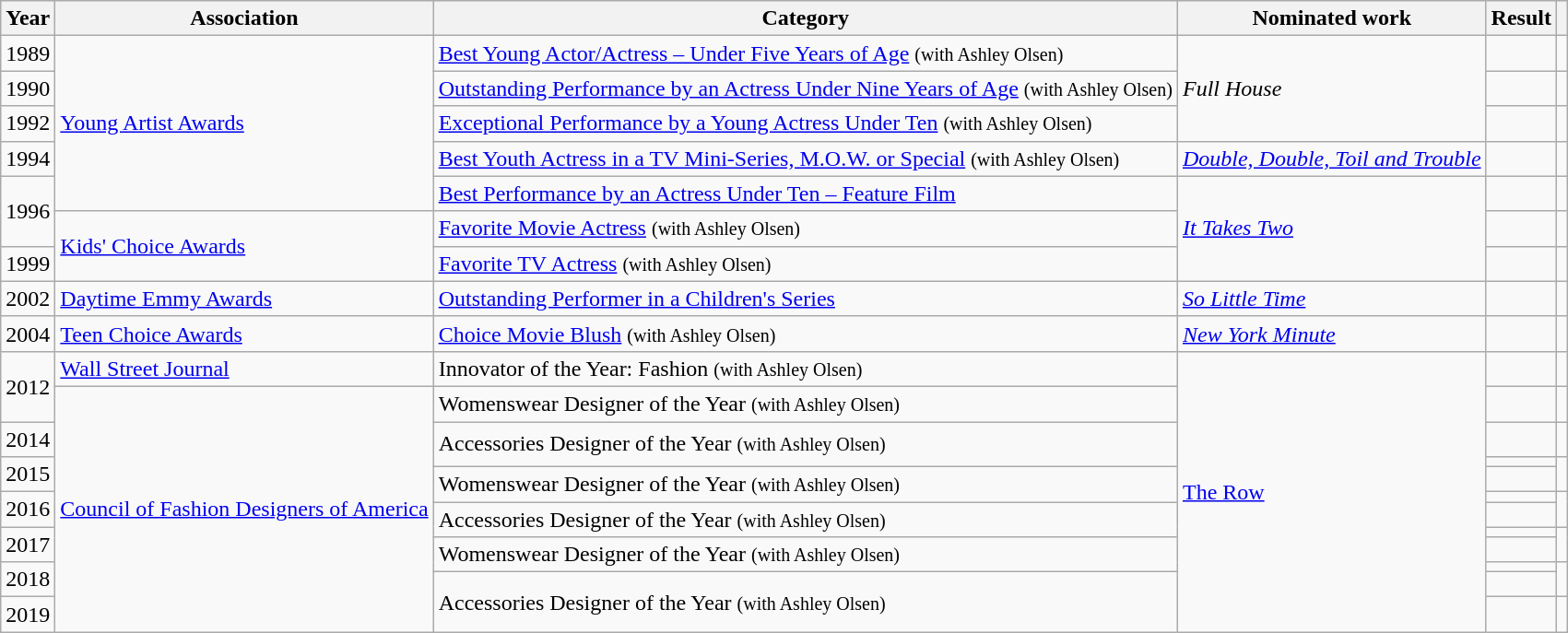<table class="wikitable plainrowheaders">
<tr>
<th scope="col">Year</th>
<th scope="col">Association</th>
<th scope="col">Category</th>
<th scope="col">Nominated work</th>
<th scope="col">Result</th>
<th scope="col" class="unsortable"></th>
</tr>
<tr>
<td>1989</td>
<td rowspan=5><a href='#'>Young Artist Awards</a></td>
<td><a href='#'>Best Young Actor/Actress – Under Five Years of Age</a>  <small>(with Ashley Olsen)</small></td>
<td rowspan=3><em>Full House</em></td>
<td></td>
<td></td>
</tr>
<tr>
<td>1990</td>
<td><a href='#'>Outstanding Performance by an Actress Under Nine Years of Age</a>  <small>(with Ashley Olsen)</small></td>
<td></td>
<td></td>
</tr>
<tr>
<td>1992</td>
<td><a href='#'>Exceptional Performance by a Young Actress Under Ten</a> <small>(with Ashley Olsen)</small></td>
<td></td>
<td></td>
</tr>
<tr>
<td>1994</td>
<td><a href='#'>Best Youth Actress in a TV Mini-Series, M.O.W. or Special</a> <small>(with Ashley Olsen)</small></td>
<td><em><a href='#'>Double, Double, Toil and Trouble</a></em></td>
<td></td>
<td></td>
</tr>
<tr>
<td rowspan=2>1996</td>
<td><a href='#'>Best Performance by an Actress Under Ten – Feature Film</a></td>
<td rowspan=3><em><a href='#'>It Takes Two</a></em></td>
<td></td>
<td></td>
</tr>
<tr>
<td rowspan=2><a href='#'>Kids' Choice Awards</a></td>
<td><a href='#'>Favorite Movie Actress</a> <small>(with Ashley Olsen)</small></td>
<td></td>
<td></td>
</tr>
<tr>
<td>1999</td>
<td><a href='#'>Favorite TV Actress</a> <small>(with Ashley Olsen)</small></td>
<td></td>
<td></td>
</tr>
<tr>
<td>2002</td>
<td><a href='#'>Daytime Emmy Awards</a></td>
<td><a href='#'>Outstanding Performer in a Children's Series</a></td>
<td><em><a href='#'>So Little Time</a></em></td>
<td></td>
<td></td>
</tr>
<tr>
<td>2004</td>
<td><a href='#'>Teen Choice Awards</a></td>
<td><a href='#'>Choice Movie Blush</a> <small>(with Ashley Olsen)</small></td>
<td><em><a href='#'>New York Minute</a></em></td>
<td></td>
<td></td>
</tr>
<tr>
<td rowspan=2>2012</td>
<td><a href='#'>Wall Street Journal</a></td>
<td>Innovator of the Year: Fashion <small>(with Ashley Olsen)</small></td>
<td rowspan=12><a href='#'>The Row</a></td>
<td></td>
<td></td>
</tr>
<tr>
<td rowspan=11><a href='#'>Council of Fashion Designers of America</a></td>
<td>Womenswear Designer of the Year <small>(with Ashley Olsen)</small></td>
<td></td>
<td></td>
</tr>
<tr>
<td>2014</td>
<td rowspan=2>Accessories Designer of the Year <small>(with Ashley Olsen)</small></td>
<td></td>
<td></td>
</tr>
<tr>
<td rowspan=2>2015</td>
<td></td>
<td rowspan=2></td>
</tr>
<tr>
<td rowspan=2>Womenswear Designer of the Year <small>(with Ashley Olsen)</small></td>
<td></td>
</tr>
<tr>
<td rowspan=2>2016</td>
<td></td>
<td rowspan=2></td>
</tr>
<tr>
<td rowspan=2>Accessories Designer of the Year <small>(with Ashley Olsen)</small></td>
<td></td>
</tr>
<tr>
<td rowspan=2>2017</td>
<td></td>
<td rowspan=2></td>
</tr>
<tr>
<td rowspan=2>Womenswear Designer of the Year <small>(with Ashley Olsen)</small></td>
<td></td>
</tr>
<tr>
<td rowspan=2>2018</td>
<td></td>
<td rowspan=2></td>
</tr>
<tr>
<td rowspan=2>Accessories Designer of the Year <small>(with Ashley Olsen)</small></td>
<td></td>
</tr>
<tr>
<td rowspan=1>2019</td>
<td></td>
<td></td>
</tr>
</table>
